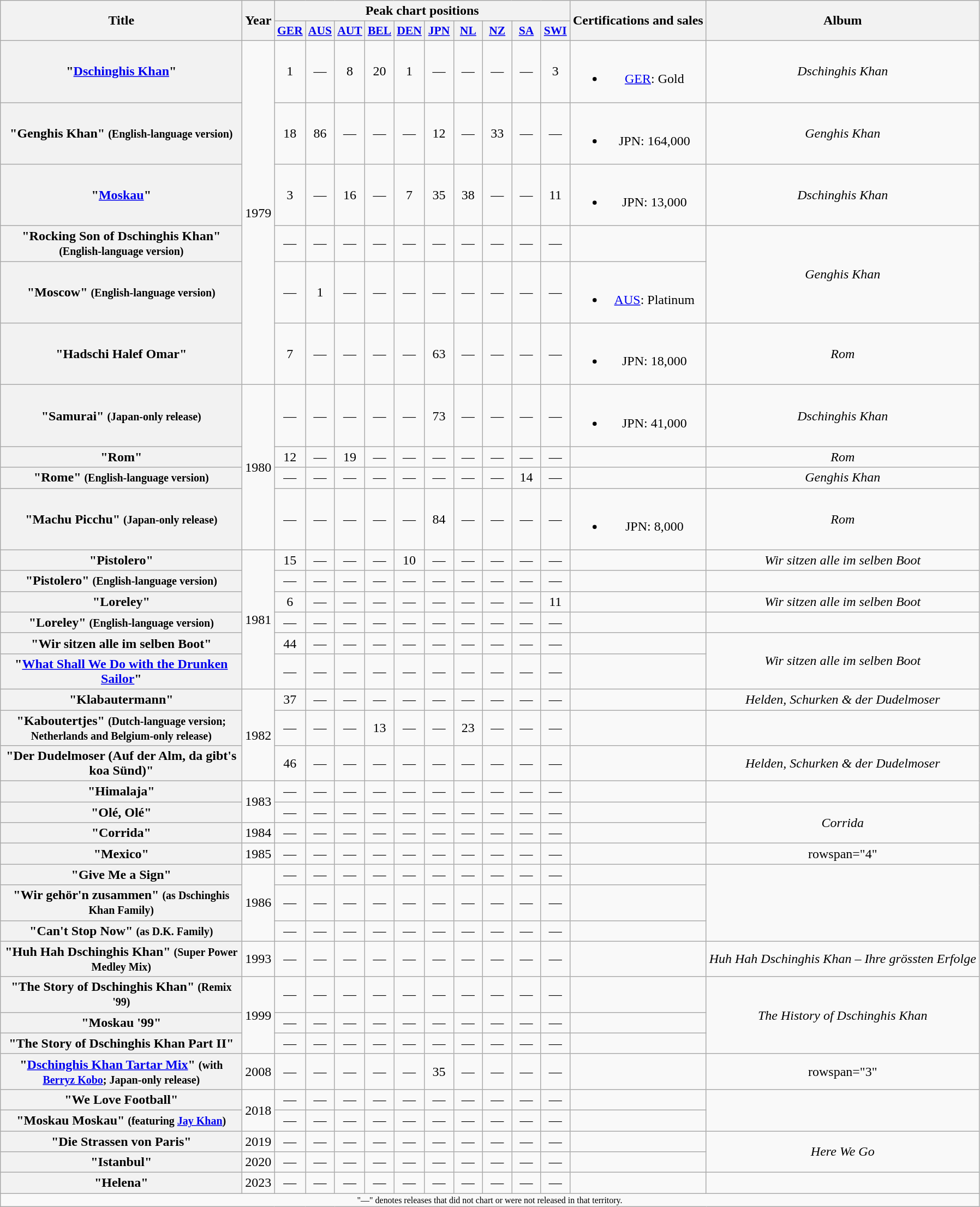<table class="wikitable plainrowheaders" style="text-align:center;">
<tr>
<th rowspan="2" scope="col" style="width:18em;">Title</th>
<th rowspan="2" scope="col" style="width:2em;">Year</th>
<th colspan="10">Peak chart positions</th>
<th rowspan="2">Certifications and sales</th>
<th rowspan="2">Album</th>
</tr>
<tr>
<th scope="col" style="width:2em;font-size:90%;"><a href='#'>GER</a><br></th>
<th scope="col" style="width:2em;font-size:90%;"><a href='#'>AUS</a><br></th>
<th scope="col" style="width:2em;font-size:90%;"><a href='#'>AUT</a><br></th>
<th scope="col" style="width:2em;font-size:90%;"><a href='#'>BEL</a><br></th>
<th scope="col" style="width:2em;font-size:90%;"><a href='#'>DEN</a><br></th>
<th scope="col" style="width:2em;font-size:90%;"><a href='#'>JPN</a><br></th>
<th scope="col" style="width:2em;font-size:90%;"><a href='#'>NL</a><br></th>
<th scope="col" style="width:2em;font-size:90%;"><a href='#'>NZ</a><br></th>
<th scope="col" style="width:2em;font-size:90%;"><a href='#'>SA</a><br></th>
<th scope="col" style="width:2em;font-size:90%;"><a href='#'>SWI</a><br></th>
</tr>
<tr>
<th scope="row">"<a href='#'>Dschinghis Khan</a>"</th>
<td rowspan="6">1979</td>
<td>1</td>
<td>—</td>
<td>8</td>
<td>20</td>
<td>1</td>
<td>—</td>
<td>—</td>
<td>—</td>
<td>—</td>
<td>3</td>
<td><br><ul><li><a href='#'>GER</a>: Gold</li></ul></td>
<td><em>Dschinghis Khan</em></td>
</tr>
<tr>
<th scope="row">"Genghis Khan" <small>(English-language version)</small></th>
<td>18</td>
<td>86</td>
<td>—</td>
<td>—</td>
<td>—</td>
<td>12</td>
<td>—</td>
<td>33</td>
<td>—</td>
<td>—</td>
<td><br><ul><li>JPN: 164,000</li></ul></td>
<td><em>Genghis Khan</em></td>
</tr>
<tr>
<th scope="row">"<a href='#'>Moskau</a>"</th>
<td>3</td>
<td>—</td>
<td>16</td>
<td>—</td>
<td>7</td>
<td>35</td>
<td>38</td>
<td>—</td>
<td>—</td>
<td>11</td>
<td><br><ul><li>JPN: 13,000</li></ul></td>
<td><em>Dschinghis Khan</em></td>
</tr>
<tr>
<th scope="row">"Rocking Son of Dschinghis Khan" <small>(English-language version)</small> </th>
<td>—</td>
<td>—</td>
<td>—</td>
<td>—</td>
<td>—</td>
<td>—</td>
<td>—</td>
<td>—</td>
<td>—</td>
<td>—</td>
<td></td>
<td rowspan="2"><em>Genghis Khan</em></td>
</tr>
<tr>
<th scope="row">"Moscow" <small>(English-language version)</small></th>
<td>—</td>
<td>1</td>
<td>—</td>
<td>—</td>
<td>—</td>
<td>—</td>
<td>—</td>
<td>—</td>
<td>—</td>
<td>—</td>
<td><br><ul><li><a href='#'>AUS</a>: Platinum</li></ul></td>
</tr>
<tr>
<th scope="row">"Hadschi Halef Omar"</th>
<td>7</td>
<td>—</td>
<td>—</td>
<td>—</td>
<td>—</td>
<td>63</td>
<td>—</td>
<td>—</td>
<td>—</td>
<td>—</td>
<td><br><ul><li>JPN: 18,000</li></ul></td>
<td><em>Rom</em></td>
</tr>
<tr>
<th scope="row">"Samurai" <small>(Japan-only release)</small></th>
<td rowspan="4">1980</td>
<td>—</td>
<td>—</td>
<td>—</td>
<td>—</td>
<td>—</td>
<td>73</td>
<td>—</td>
<td>—</td>
<td>—</td>
<td>—</td>
<td><br><ul><li>JPN: 41,000</li></ul></td>
<td><em>Dschinghis Khan</em></td>
</tr>
<tr>
<th scope="row">"Rom"</th>
<td>12</td>
<td>—</td>
<td>19</td>
<td>—</td>
<td>—</td>
<td>—</td>
<td>—</td>
<td>—</td>
<td>—</td>
<td>—</td>
<td></td>
<td><em>Rom</em></td>
</tr>
<tr>
<th scope="row">"Rome" <small>(English-language version)</small></th>
<td>—</td>
<td>—</td>
<td>—</td>
<td>—</td>
<td>—</td>
<td>—</td>
<td>—</td>
<td>—</td>
<td>14</td>
<td>—</td>
<td></td>
<td><em>Genghis Khan</em></td>
</tr>
<tr>
<th scope="row">"Machu Picchu" <small>(Japan-only release)</small></th>
<td>—</td>
<td>—</td>
<td>—</td>
<td>—</td>
<td>—</td>
<td>84</td>
<td>—</td>
<td>—</td>
<td>—</td>
<td>—</td>
<td><br><ul><li>JPN: 8,000</li></ul></td>
<td><em>Rom</em></td>
</tr>
<tr>
<th scope="row">"Pistolero"</th>
<td rowspan="6">1981</td>
<td>15</td>
<td>—</td>
<td>—</td>
<td>—</td>
<td>10</td>
<td>—</td>
<td>—</td>
<td>—</td>
<td>—</td>
<td>—</td>
<td></td>
<td><em>Wir sitzen alle im selben Boot</em></td>
</tr>
<tr>
<th scope="row">"Pistolero" <small>(English-language version)</small></th>
<td>—</td>
<td>—</td>
<td>—</td>
<td>—</td>
<td>—</td>
<td>—</td>
<td>—</td>
<td>—</td>
<td>—</td>
<td>—</td>
<td></td>
<td></td>
</tr>
<tr>
<th scope="row">"Loreley"</th>
<td>6</td>
<td>—</td>
<td>—</td>
<td>—</td>
<td>—</td>
<td>—</td>
<td>—</td>
<td>—</td>
<td>—</td>
<td>11</td>
<td></td>
<td><em>Wir sitzen alle im selben Boot</em></td>
</tr>
<tr>
<th scope="row">"Loreley" <small>(English-language version)</small></th>
<td>—</td>
<td>—</td>
<td>—</td>
<td>—</td>
<td>—</td>
<td>—</td>
<td>—</td>
<td>—</td>
<td>—</td>
<td>—</td>
<td></td>
<td></td>
</tr>
<tr>
<th scope="row">"Wir sitzen alle im selben Boot"</th>
<td>44</td>
<td>—</td>
<td>—</td>
<td>—</td>
<td>—</td>
<td>—</td>
<td>—</td>
<td>—</td>
<td>—</td>
<td>—</td>
<td></td>
<td rowspan="2"><em>Wir sitzen alle im selben Boot</em></td>
</tr>
<tr>
<th scope="row">"<a href='#'>What Shall We Do with the Drunken Sailor</a>"</th>
<td>—</td>
<td>—</td>
<td>—</td>
<td>—</td>
<td>—</td>
<td>—</td>
<td>—</td>
<td>—</td>
<td>—</td>
<td>—</td>
<td></td>
</tr>
<tr>
<th scope="row">"Klabautermann"</th>
<td rowspan="3">1982</td>
<td>37</td>
<td>—</td>
<td>—</td>
<td>—</td>
<td>—</td>
<td>—</td>
<td>—</td>
<td>—</td>
<td>—</td>
<td>—</td>
<td></td>
<td><em>Helden, Schurken & der Dudelmoser</em></td>
</tr>
<tr>
<th scope="row">"Kaboutertjes" <small>(Dutch-language version; Netherlands and Belgium-only release)</small></th>
<td>—</td>
<td>—</td>
<td>—</td>
<td>13</td>
<td>—</td>
<td>—</td>
<td>23</td>
<td>—</td>
<td>—</td>
<td>—</td>
<td></td>
<td></td>
</tr>
<tr>
<th scope="row">"Der Dudelmoser (Auf der Alm, da gibt's koa Sünd)"</th>
<td>46</td>
<td>—</td>
<td>—</td>
<td>—</td>
<td>—</td>
<td>—</td>
<td>—</td>
<td>—</td>
<td>—</td>
<td>—</td>
<td></td>
<td><em>Helden, Schurken & der Dudelmoser</em></td>
</tr>
<tr>
<th scope="row">"Himalaja"</th>
<td rowspan="2">1983</td>
<td>—</td>
<td>—</td>
<td>—</td>
<td>—</td>
<td>—</td>
<td>—</td>
<td>—</td>
<td>—</td>
<td>—</td>
<td>—</td>
<td></td>
<td></td>
</tr>
<tr>
<th scope="row">"Olé, Olé"</th>
<td>—</td>
<td>—</td>
<td>—</td>
<td>—</td>
<td>—</td>
<td>—</td>
<td>—</td>
<td>—</td>
<td>—</td>
<td>—</td>
<td></td>
<td rowspan="2"><em>Corrida</em></td>
</tr>
<tr>
<th scope="row">"Corrida"</th>
<td>1984</td>
<td>—</td>
<td>—</td>
<td>—</td>
<td>—</td>
<td>—</td>
<td>—</td>
<td>—</td>
<td>—</td>
<td>—</td>
<td>—</td>
<td></td>
</tr>
<tr>
<th scope="row">"Mexico"</th>
<td>1985</td>
<td>—</td>
<td>—</td>
<td>—</td>
<td>—</td>
<td>—</td>
<td>—</td>
<td>—</td>
<td>—</td>
<td>—</td>
<td>—</td>
<td></td>
<td>rowspan="4" </td>
</tr>
<tr>
<th scope="row">"Give Me a Sign"</th>
<td rowspan="3">1986</td>
<td>—</td>
<td>—</td>
<td>—</td>
<td>—</td>
<td>—</td>
<td>—</td>
<td>—</td>
<td>—</td>
<td>—</td>
<td>—</td>
<td></td>
</tr>
<tr>
<th scope="row">"Wir gehör'n zusammen" <small>(as Dschinghis Khan Family)</small></th>
<td>—</td>
<td>—</td>
<td>—</td>
<td>—</td>
<td>—</td>
<td>—</td>
<td>—</td>
<td>—</td>
<td>—</td>
<td>—</td>
<td></td>
</tr>
<tr>
<th scope="row">"Can't Stop Now" <small>(as D.K. Family)</small></th>
<td>—</td>
<td>—</td>
<td>—</td>
<td>—</td>
<td>—</td>
<td>—</td>
<td>—</td>
<td>—</td>
<td>—</td>
<td>—</td>
<td></td>
</tr>
<tr>
<th scope="row">"Huh Hah Dschinghis Khan" <small>(Super Power Medley Mix)</small></th>
<td>1993</td>
<td>—</td>
<td>—</td>
<td>—</td>
<td>—</td>
<td>—</td>
<td>—</td>
<td>—</td>
<td>—</td>
<td>—</td>
<td>—</td>
<td></td>
<td><em>Huh Hah Dschinghis Khan – Ihre grössten Erfolge</em></td>
</tr>
<tr>
<th scope="row">"The Story of Dschinghis Khan" <small>(Remix '99)</small></th>
<td rowspan="3">1999</td>
<td>—</td>
<td>—</td>
<td>—</td>
<td>—</td>
<td>—</td>
<td>—</td>
<td>—</td>
<td>—</td>
<td>—</td>
<td>—</td>
<td></td>
<td rowspan="3"><em>The History of Dschinghis Khan</em></td>
</tr>
<tr>
<th scope="row">"Moskau '99"</th>
<td>—</td>
<td>—</td>
<td>—</td>
<td>—</td>
<td>—</td>
<td>—</td>
<td>—</td>
<td>—</td>
<td>—</td>
<td>—</td>
<td></td>
</tr>
<tr>
<th scope="row">"The Story of Dschinghis Khan Part II"</th>
<td>—</td>
<td>—</td>
<td>—</td>
<td>—</td>
<td>—</td>
<td>—</td>
<td>—</td>
<td>—</td>
<td>—</td>
<td>—</td>
<td></td>
</tr>
<tr>
<th scope="row">"<a href='#'>Dschinghis Khan Tartar Mix</a>" <small>(with <a href='#'>Berryz Kobo</a>; Japan-only release)</small></th>
<td>2008</td>
<td>—</td>
<td>—</td>
<td>—</td>
<td>—</td>
<td>—</td>
<td>35</td>
<td>—</td>
<td>—</td>
<td>—</td>
<td>—</td>
<td></td>
<td>rowspan="3" </td>
</tr>
<tr>
<th scope="row">"We Love Football"</th>
<td rowspan="2">2018</td>
<td>—</td>
<td>—</td>
<td>—</td>
<td>—</td>
<td>—</td>
<td>—</td>
<td>—</td>
<td>—</td>
<td>—</td>
<td>—</td>
<td></td>
</tr>
<tr>
<th scope="row">"Moskau Moskau" <small>(featuring <a href='#'>Jay Khan</a>)</small></th>
<td>—</td>
<td>—</td>
<td>—</td>
<td>—</td>
<td>—</td>
<td>—</td>
<td>—</td>
<td>—</td>
<td>—</td>
<td>—</td>
<td></td>
</tr>
<tr>
<th scope="row">"Die Strassen von Paris"</th>
<td>2019</td>
<td>—</td>
<td>—</td>
<td>—</td>
<td>—</td>
<td>—</td>
<td>—</td>
<td>—</td>
<td>—</td>
<td>—</td>
<td>—</td>
<td></td>
<td rowspan="2"><em>Here We Go</em></td>
</tr>
<tr>
<th scope="row">"Istanbul"</th>
<td>2020</td>
<td>—</td>
<td>—</td>
<td>—</td>
<td>—</td>
<td>—</td>
<td>—</td>
<td>—</td>
<td>—</td>
<td>—</td>
<td>—</td>
<td></td>
</tr>
<tr>
<th scope="row">"Helena"</th>
<td>2023</td>
<td>—</td>
<td>—</td>
<td>—</td>
<td>—</td>
<td>—</td>
<td>—</td>
<td>—</td>
<td>—</td>
<td>—</td>
<td>—</td>
<td></td>
<td></td>
</tr>
<tr>
<td colspan="14" style="font-size:8pt">"—" denotes releases that did not chart or were not released in that territory.</td>
</tr>
</table>
